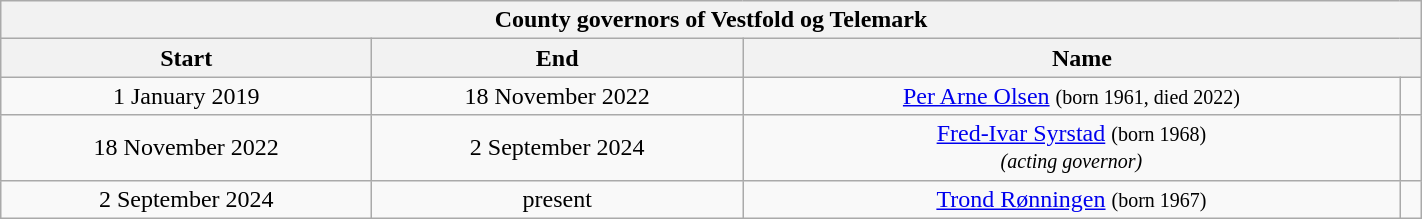<table class="wikitable" style="text-align:center; width:75%;">
<tr>
<th colspan="4">County governors of Vestfold og Telemark</th>
</tr>
<tr>
<th>Start</th>
<th>End</th>
<th colspan="2">Name</th>
</tr>
<tr>
<td>1 January 2019</td>
<td>18 November 2022</td>
<td><a href='#'>Per Arne Olsen</a> <small>(born 1961, died 2022)</small></td>
<td></td>
</tr>
<tr>
<td>18 November 2022</td>
<td>2 September 2024</td>
<td><a href='#'>Fred-Ivar Syrstad</a> <small>(born 1968)<br><em>(acting governor)</em></small></td>
<td><br></td>
</tr>
<tr>
<td>2 September 2024</td>
<td>present</td>
<td><a href='#'>Trond Rønningen</a> <small>(born 1967)</small></td>
</tr>
</table>
